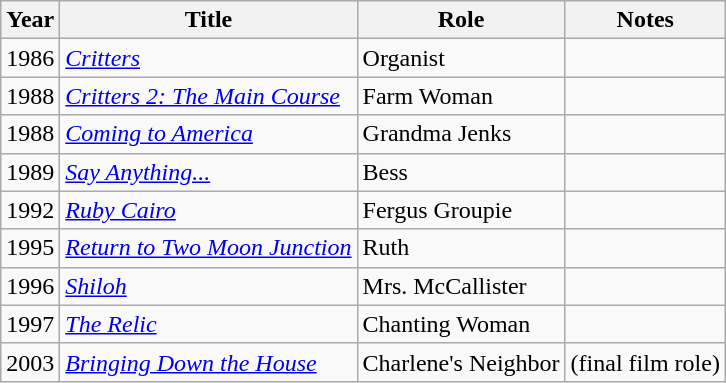<table class="wikitable">
<tr>
<th>Year</th>
<th>Title</th>
<th>Role</th>
<th>Notes</th>
</tr>
<tr>
<td>1986</td>
<td><em><a href='#'>Critters</a></em></td>
<td>Organist</td>
<td></td>
</tr>
<tr>
<td>1988</td>
<td><em><a href='#'>Critters 2: The Main Course</a></em></td>
<td>Farm Woman</td>
<td></td>
</tr>
<tr>
<td>1988</td>
<td><em><a href='#'>Coming to America</a></em></td>
<td>Grandma Jenks</td>
<td></td>
</tr>
<tr>
<td>1989</td>
<td><em><a href='#'>Say Anything...</a></em></td>
<td>Bess</td>
<td></td>
</tr>
<tr>
<td>1992</td>
<td><em><a href='#'>Ruby Cairo</a></em></td>
<td>Fergus Groupie</td>
<td></td>
</tr>
<tr>
<td>1995</td>
<td><em><a href='#'>Return to Two Moon Junction</a></em></td>
<td>Ruth</td>
<td></td>
</tr>
<tr>
<td>1996</td>
<td><em><a href='#'>Shiloh</a></em></td>
<td>Mrs. McCallister</td>
<td></td>
</tr>
<tr>
<td>1997</td>
<td><em><a href='#'>The Relic</a></em></td>
<td>Chanting Woman</td>
<td></td>
</tr>
<tr>
<td>2003</td>
<td><em><a href='#'>Bringing Down the House</a></em></td>
<td>Charlene's Neighbor</td>
<td>(final film role)</td>
</tr>
</table>
